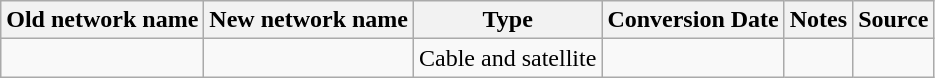<table class="wikitable">
<tr>
<th>Old network name</th>
<th>New network name</th>
<th>Type</th>
<th>Conversion Date</th>
<th>Notes</th>
<th>Source</th>
</tr>
<tr>
<td></td>
<td></td>
<td>Cable and satellite</td>
<td></td>
<td></td>
<td></td>
</tr>
</table>
